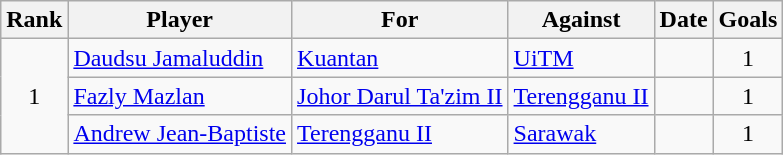<table class="wikitable" style="text-align:center">
<tr>
<th>Rank</th>
<th>Player</th>
<th>For</th>
<th>Against</th>
<th>Date</th>
<th>Goals</th>
</tr>
<tr>
<td rowspan=3>1</td>
<td style="text-align:left;"> <a href='#'>Daudsu Jamaluddin</a></td>
<td style="text-align:left;"><a href='#'>Kuantan</a></td>
<td style="text-align:left;"><a href='#'>UiTM</a></td>
<td></td>
<td style="text-align:middle;">1</td>
</tr>
<tr>
<td style="text-align:left;"> <a href='#'>Fazly Mazlan</a></td>
<td style="text-align:left;"><a href='#'>Johor Darul Ta'zim II</a></td>
<td style="text-align:left;"><a href='#'>Terengganu II</a></td>
<td></td>
<td style="text-align:middle;">1</td>
</tr>
<tr>
<td style="text-align:left;"> <a href='#'>Andrew Jean-Baptiste</a></td>
<td style="text-align:left;"><a href='#'>Terengganu II</a></td>
<td style="text-align:left;"><a href='#'>Sarawak</a></td>
<td></td>
<td style="text-align:middle;">1</td>
</tr>
</table>
